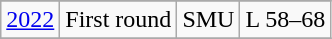<table class="wikitable" style="text-align:center">
<tr>
</tr>
<tr>
<td><a href='#'>2022</a></td>
<td>First round</td>
<td>SMU</td>
<td>L 58–68</td>
</tr>
<tr>
</tr>
</table>
